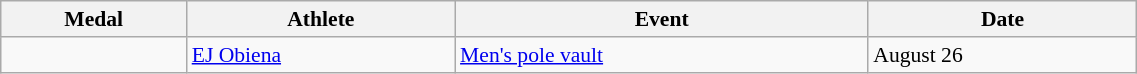<table class="wikitable" style="font-size:90%" width=60%>
<tr>
<th>Medal</th>
<th>Athlete</th>
<th>Event</th>
<th>Date</th>
</tr>
<tr>
<td></td>
<td><a href='#'>EJ Obiena</a></td>
<td><a href='#'>Men's pole vault</a></td>
<td>August 26</td>
</tr>
</table>
